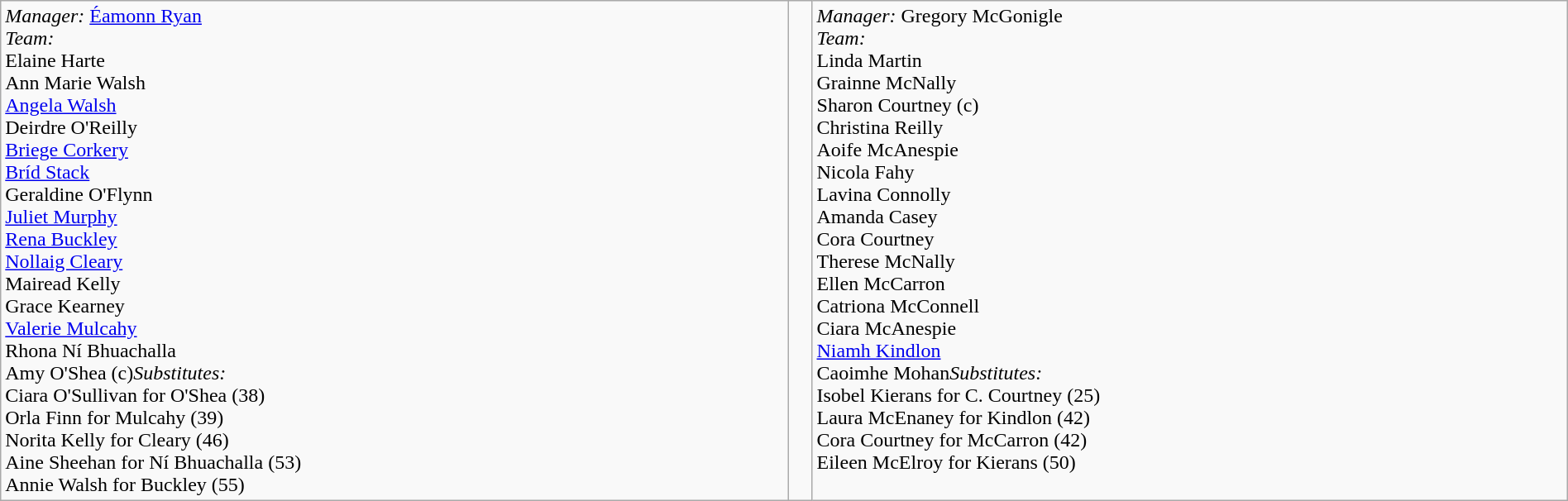<table border=0 class="wikitable" width=100%>
<tr>
<td valign=top><em>Manager:</em> <a href='#'>Éamonn Ryan</a><br><em>Team:</em><br> Elaine Harte<br> Ann Marie Walsh<br> <a href='#'>Angela Walsh</a><br> Deirdre O'Reilly<br> <a href='#'>Briege Corkery</a><br> <a href='#'>Bríd Stack</a><br> Geraldine O'Flynn<br> <a href='#'>Juliet Murphy</a><br> <a href='#'>Rena Buckley</a><br> <a href='#'>Nollaig Cleary</a><br> Mairead Kelly<br> Grace Kearney<br> <a href='#'>Valerie Mulcahy</a><br> Rhona Ní Bhuachalla <br> Amy O'Shea (c)<em>Substitutes:</em><br>Ciara O'Sullivan for O'Shea (38)<br>Orla Finn for Mulcahy (39)<br>Norita Kelly for Cleary (46)<br>Aine Sheehan for Ní Bhuachalla (53)<br>Annie Walsh for Buckley (55)</td>
<td valign=middle align=center><br></td>
<td valign=top><em>Manager:</em> Gregory McGonigle<br><em>Team:</em><br> Linda Martin<br> Grainne McNally<br> Sharon Courtney (c)<br> Christina Reilly<br> Aoife McAnespie<br> Nicola Fahy<br> Lavina Connolly<br> Amanda Casey<br> Cora Courtney<br> Therese McNally <br> Ellen McCarron <br> Catriona McConnell<br> Ciara McAnespie<br> <a href='#'>Niamh Kindlon</a><br> Caoimhe Mohan<em>Substitutes:</em><br>Isobel Kierans for C. Courtney (25)<br>Laura McEnaney for Kindlon (42)<br>Cora Courtney for McCarron (42)<br>Eileen McElroy for Kierans (50)</td>
</tr>
</table>
